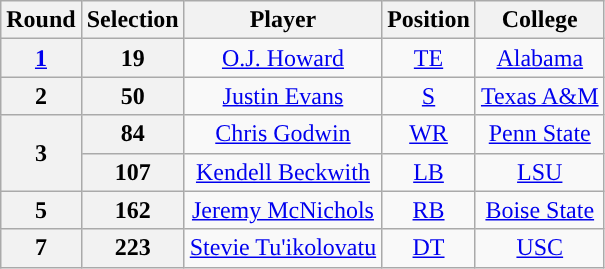<table class="wikitable" style="text-align:center">
<tr>
<th>Round</th>
<th>Selection</th>
<th>Player</th>
<th>Position</th>
<th>College</th>
</tr>
<tr>
<th><a href='#'>1</a></th>
<th>19</th>
<td><a href='#'>O.J. Howard</a></td>
<td><a href='#'>TE</a></td>
<td><a href='#'>Alabama</a></td>
</tr>
<tr>
<th>2</th>
<th>50</th>
<td><a href='#'>Justin Evans</a></td>
<td><a href='#'>S</a></td>
<td><a href='#'>Texas A&M</a></td>
</tr>
<tr>
<th rowspan=2>3</th>
<th>84</th>
<td><a href='#'>Chris Godwin</a></td>
<td><a href='#'>WR</a></td>
<td><a href='#'>Penn State</a></td>
</tr>
<tr>
<th>107</th>
<td><a href='#'>Kendell Beckwith</a></td>
<td><a href='#'>LB</a></td>
<td><a href='#'>LSU</a></td>
</tr>
<tr>
<th>5</th>
<th>162</th>
<td><a href='#'>Jeremy McNichols</a></td>
<td><a href='#'>RB</a></td>
<td><a href='#'>Boise State</a></td>
</tr>
<tr>
<th>7</th>
<th>223</th>
<td><a href='#'>Stevie Tu'ikolovatu</a></td>
<td><a href='#'>DT</a></td>
<td><a href='#'>USC</a></td>
</tr>
</table>
